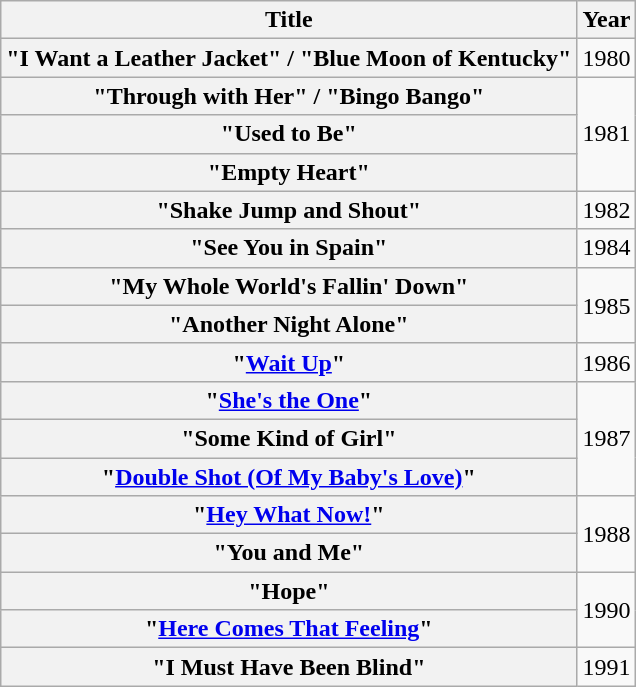<table class="wikitable">
<tr>
<th>Title</th>
<th>Year</th>
</tr>
<tr>
<th>"I Want a Leather Jacket" / "Blue Moon of Kentucky"</th>
<td>1980</td>
</tr>
<tr>
<th>"Through with Her" / "Bingo Bango"</th>
<td rowspan="3">1981</td>
</tr>
<tr>
<th>"Used to Be"</th>
</tr>
<tr>
<th>"Empty Heart"</th>
</tr>
<tr>
<th>"Shake Jump and Shout"</th>
<td>1982</td>
</tr>
<tr>
<th>"See You in Spain"</th>
<td>1984</td>
</tr>
<tr>
<th>"My Whole World's Fallin' Down"</th>
<td rowspan="2">1985</td>
</tr>
<tr>
<th>"Another Night Alone"</th>
</tr>
<tr>
<th>"<a href='#'>Wait Up</a>"</th>
<td>1986</td>
</tr>
<tr>
<th>"<a href='#'>She's the One</a>"</th>
<td rowspan="3">1987</td>
</tr>
<tr>
<th>"Some Kind of Girl"</th>
</tr>
<tr>
<th>"<a href='#'>Double Shot (Of My Baby's Love)</a>"</th>
</tr>
<tr>
<th>"<a href='#'>Hey What Now!</a>"</th>
<td rowspan="2">1988</td>
</tr>
<tr>
<th>"You and Me"</th>
</tr>
<tr>
<th>"Hope"</th>
<td rowspan="2">1990</td>
</tr>
<tr>
<th>"<a href='#'>Here Comes That Feeling</a>"</th>
</tr>
<tr>
<th>"I Must Have Been Blind"</th>
<td>1991</td>
</tr>
</table>
